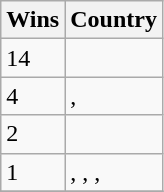<table class="wikitable">
<tr>
<th>Wins</th>
<th>Country</th>
</tr>
<tr>
<td>14</td>
<td></td>
</tr>
<tr>
<td>4</td>
<td>, </td>
</tr>
<tr>
<td>2</td>
<td></td>
</tr>
<tr>
<td>1</td>
<td>, , , </td>
</tr>
<tr>
</tr>
</table>
